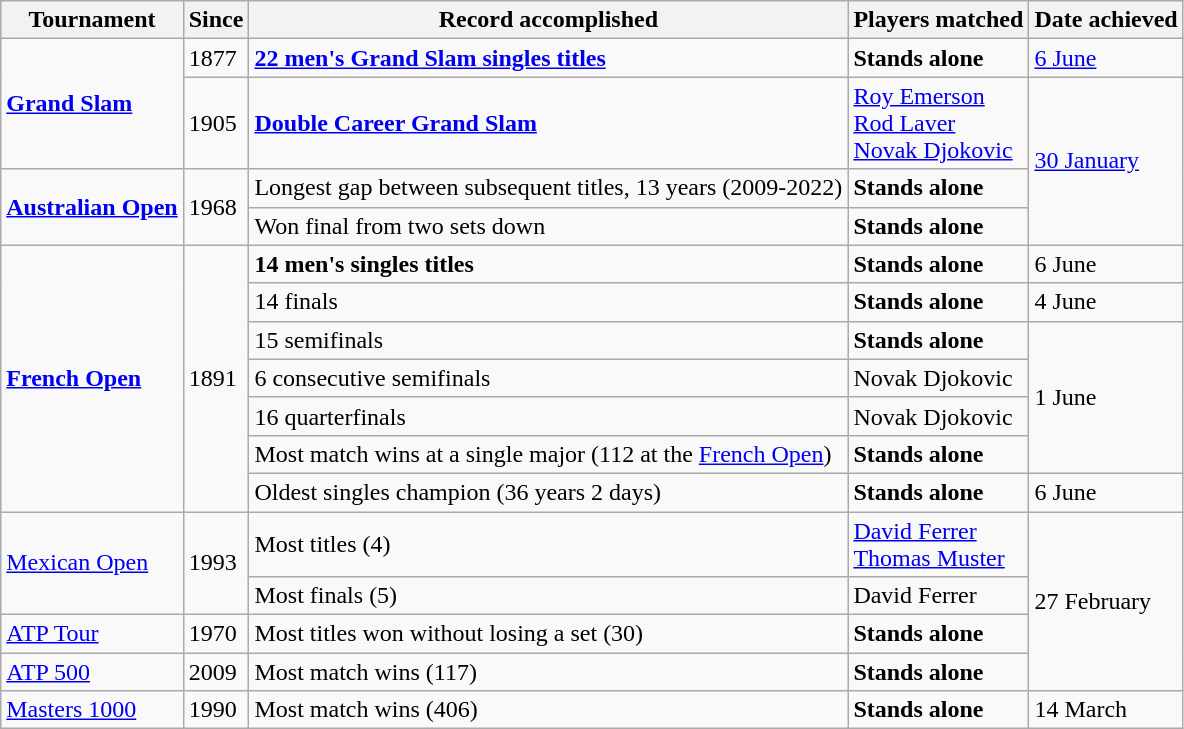<table class="wikitable">
<tr>
<th>Tournament</th>
<th>Since</th>
<th>Record accomplished</th>
<th>Players matched</th>
<th>Date achieved</th>
</tr>
<tr>
<td rowspan=2><strong><a href='#'>Grand Slam</a></strong></td>
<td>1877</td>
<td><a href='#'><strong>22 men's Grand Slam singles titles</strong></a></td>
<td><strong>Stands alone</strong></td>
<td rowspan=1><a href='#'>6 June</a></td>
</tr>
<tr>
<td>1905</td>
<td><a href='#'><strong>Double Career Grand Slam</strong></a></td>
<td><a href='#'>Roy Emerson</a><br> <a href='#'>Rod Laver</a><br> <a href='#'>Novak Djokovic</a></td>
<td rowspan=3><a href='#'>30 January</a></td>
</tr>
<tr>
<td rowspan="2"><strong><a href='#'>Australian Open</a></strong></td>
<td rowspan="2">1968</td>
<td>Longest gap between subsequent titles, 13 years (2009-2022)</td>
<td><strong>Stands alone</strong></td>
</tr>
<tr>
<td>Won final from two sets down</td>
<td><strong>Stands alone</strong></td>
</tr>
<tr>
<td rowspan="7"><strong><a href='#'>French Open</a></strong></td>
<td rowspan="7">1891</td>
<td><strong>14 men's singles titles</strong></td>
<td><strong>Stands alone</strong></td>
<td>6 June</td>
</tr>
<tr>
<td>14 finals</td>
<td><strong>Stands alone</strong></td>
<td>4 June</td>
</tr>
<tr>
<td>15 semifinals</td>
<td><strong>Stands alone</strong></td>
<td rowspan="4">1 June</td>
</tr>
<tr>
<td>6 consecutive semifinals</td>
<td>Novak Djokovic</td>
</tr>
<tr>
<td>16 quarterfinals</td>
<td>Novak Djokovic</td>
</tr>
<tr>
<td>Most match wins at a single major (112 at the <a href='#'>French Open</a>)</td>
<td><strong>Stands alone</strong></td>
</tr>
<tr>
<td>Oldest singles champion (36 years 2 days)</td>
<td><strong>Stands alone</strong></td>
<td>6 June</td>
</tr>
<tr>
<td rowspan=2><a href='#'>Mexican Open</a></td>
<td rowspan=2>1993</td>
<td>Most titles (4)</td>
<td><a href='#'>David Ferrer</a><br><a href='#'>Thomas Muster</a></td>
<td rowspan="4">27 February</td>
</tr>
<tr>
<td>Most finals (5)</td>
<td>David Ferrer</td>
</tr>
<tr>
<td><a href='#'>ATP Tour</a></td>
<td>1970</td>
<td>Most titles won without losing a set (30)</td>
<td><strong>Stands alone</strong></td>
</tr>
<tr>
<td><a href='#'>ATP 500</a></td>
<td>2009</td>
<td>Most match wins (117)</td>
<td><strong>Stands alone</strong></td>
</tr>
<tr>
<td><a href='#'>Masters 1000</a></td>
<td>1990</td>
<td>Most match wins (406)</td>
<td><strong>Stands alone</strong></td>
<td>14 March</td>
</tr>
</table>
